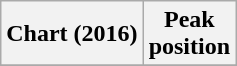<table class="wikitable plainrowheaders" style="text-align:center">
<tr>
<th>Chart (2016)</th>
<th>Peak<br>position</th>
</tr>
<tr>
</tr>
</table>
